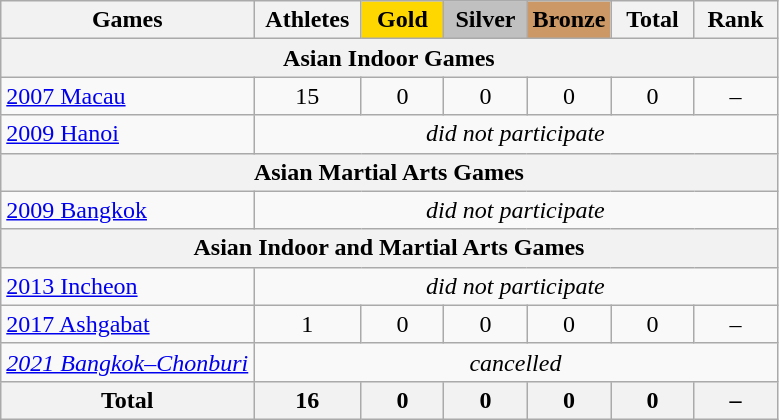<table class="wikitable sortable" style="margin-top:0em; text-align:center; font-size:100%;">
<tr>
<th>Games</th>
<th scope="col" style="width:4em;">Athletes</th>
<th style="background:gold; width:3em;"><strong>Gold</strong></th>
<th style="background:silver; width:3em;"><strong>Silver</strong></th>
<th style="background:#cc9966; width:3em;"><strong>Bronze</strong></th>
<th style="width:3em;">Total</th>
<th style="width:3em;">Rank</th>
</tr>
<tr>
<th colspan=7><strong>Asian Indoor Games</strong></th>
</tr>
<tr>
<td align=left> <a href='#'>2007 Macau</a></td>
<td>15</td>
<td>0</td>
<td>0</td>
<td>0</td>
<td>0</td>
<td>–</td>
</tr>
<tr>
<td align=left> <a href='#'>2009 Hanoi</a></td>
<td colspan=6><em>did not participate</em></td>
</tr>
<tr>
<th colspan=7><strong>Asian Martial Arts Games</strong></th>
</tr>
<tr>
<td align=left> <a href='#'>2009 Bangkok</a></td>
<td colspan=6><em>did not participate</em></td>
</tr>
<tr>
<th colspan=7><strong>Asian Indoor and Martial Arts Games</strong></th>
</tr>
<tr>
<td align=left> <a href='#'>2013 Incheon</a></td>
<td colspan=6><em>did not participate</em></td>
</tr>
<tr>
<td align=left> <a href='#'>2017 Ashgabat</a></td>
<td>1</td>
<td>0</td>
<td>0</td>
<td>0</td>
<td>0</td>
<td>–</td>
</tr>
<tr>
<td align=left> <em><a href='#'>2021 Bangkok–Chonburi</a></em></td>
<td colspan=6><em>cancelled</em></td>
</tr>
<tr>
<th>Total</th>
<th>16</th>
<th>0</th>
<th>0</th>
<th>0</th>
<th>0</th>
<th>–</th>
</tr>
</table>
